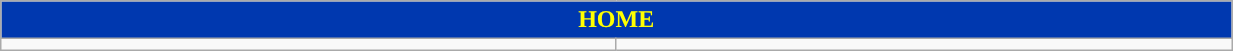<table class="wikitable collapsible collapsed" style="width:65%">
<tr>
<th colspan=6 ! style="color:yellow; background:#0038af;">HOME</th>
</tr>
<tr>
<td></td>
<td></td>
</tr>
</table>
